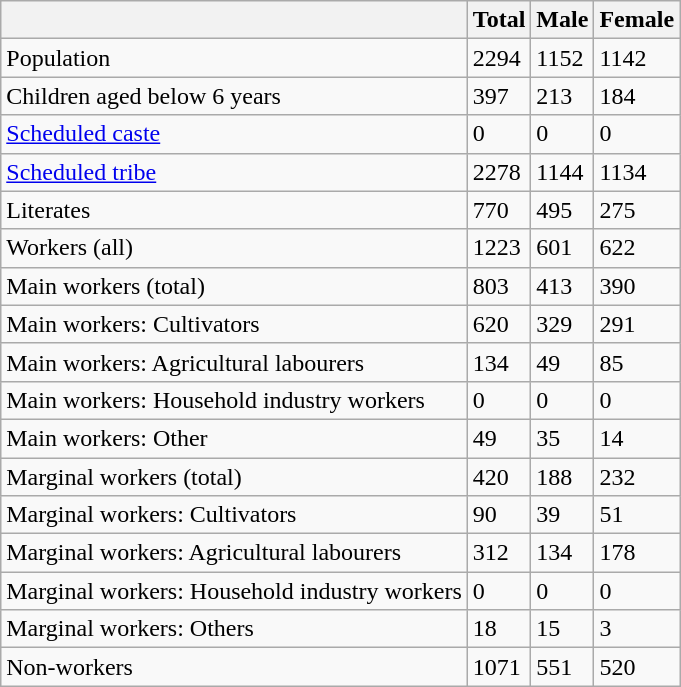<table class="wikitable sortable">
<tr>
<th></th>
<th>Total</th>
<th>Male</th>
<th>Female</th>
</tr>
<tr>
<td>Population</td>
<td>2294</td>
<td>1152</td>
<td>1142</td>
</tr>
<tr>
<td>Children aged below 6 years</td>
<td>397</td>
<td>213</td>
<td>184</td>
</tr>
<tr>
<td><a href='#'>Scheduled caste</a></td>
<td>0</td>
<td>0</td>
<td>0</td>
</tr>
<tr>
<td><a href='#'>Scheduled tribe</a></td>
<td>2278</td>
<td>1144</td>
<td>1134</td>
</tr>
<tr>
<td>Literates</td>
<td>770</td>
<td>495</td>
<td>275</td>
</tr>
<tr>
<td>Workers (all)</td>
<td>1223</td>
<td>601</td>
<td>622</td>
</tr>
<tr>
<td>Main workers (total)</td>
<td>803</td>
<td>413</td>
<td>390</td>
</tr>
<tr>
<td>Main workers: Cultivators</td>
<td>620</td>
<td>329</td>
<td>291</td>
</tr>
<tr>
<td>Main workers: Agricultural labourers</td>
<td>134</td>
<td>49</td>
<td>85</td>
</tr>
<tr>
<td>Main workers: Household industry workers</td>
<td>0</td>
<td>0</td>
<td>0</td>
</tr>
<tr>
<td>Main workers: Other</td>
<td>49</td>
<td>35</td>
<td>14</td>
</tr>
<tr>
<td>Marginal workers (total)</td>
<td>420</td>
<td>188</td>
<td>232</td>
</tr>
<tr>
<td>Marginal workers: Cultivators</td>
<td>90</td>
<td>39</td>
<td>51</td>
</tr>
<tr>
<td>Marginal workers: Agricultural labourers</td>
<td>312</td>
<td>134</td>
<td>178</td>
</tr>
<tr>
<td>Marginal workers: Household industry workers</td>
<td>0</td>
<td>0</td>
<td>0</td>
</tr>
<tr>
<td>Marginal workers: Others</td>
<td>18</td>
<td>15</td>
<td>3</td>
</tr>
<tr>
<td>Non-workers</td>
<td>1071</td>
<td>551</td>
<td>520</td>
</tr>
</table>
